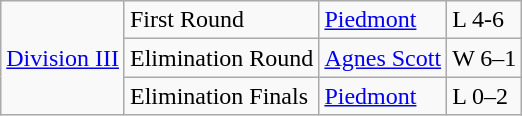<table class="wikitable">
<tr>
<td rowspan=5"><a href='#'>Division III</a></td>
<td>First Round</td>
<td><a href='#'>Piedmont</a></td>
<td>L 4-6</td>
</tr>
<tr>
<td>Elimination Round</td>
<td><a href='#'>Agnes Scott</a></td>
<td>W 6–1</td>
</tr>
<tr>
<td>Elimination Finals</td>
<td><a href='#'>Piedmont</a></td>
<td>L 0–2</td>
</tr>
</table>
